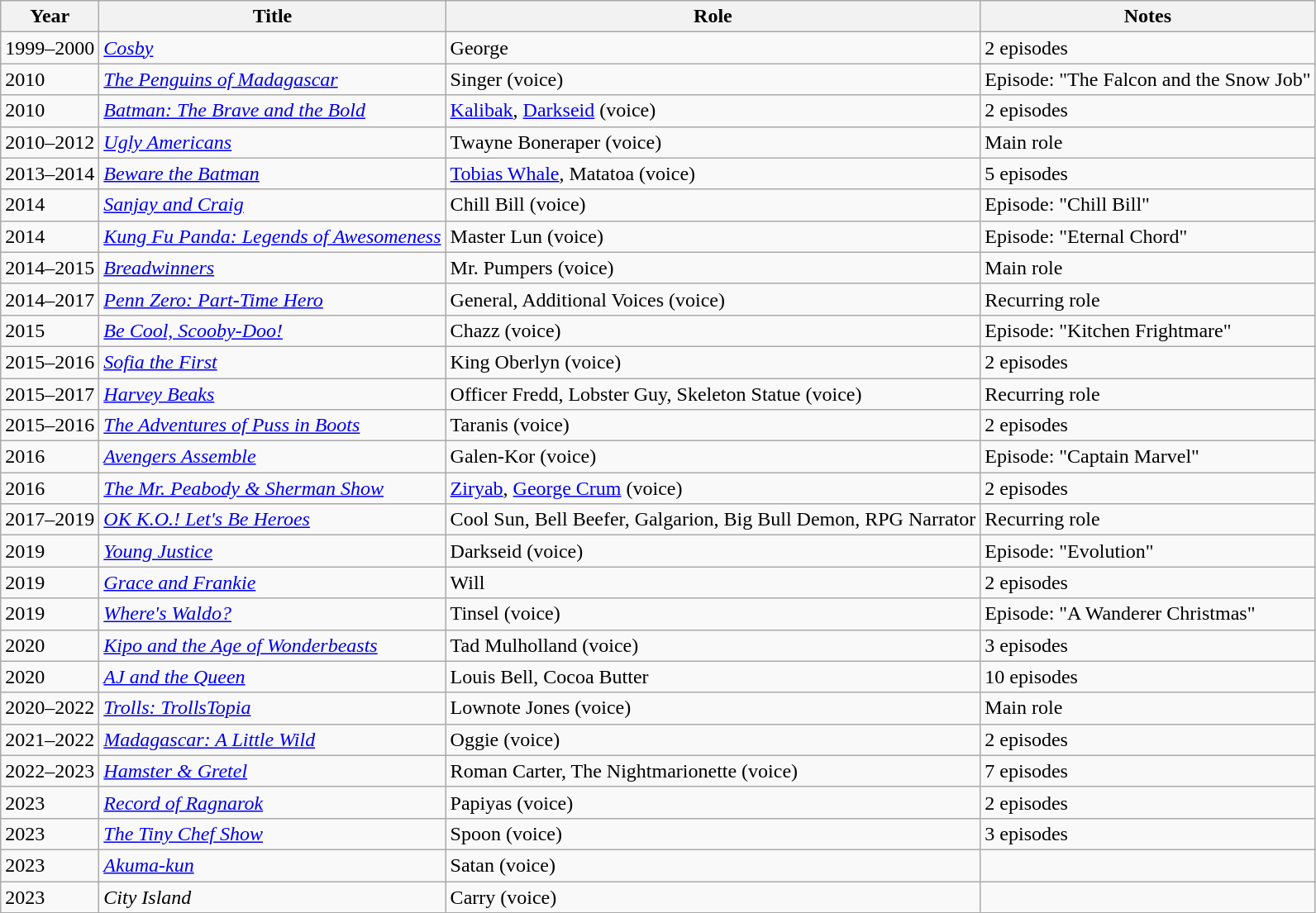<table class="wikitable">
<tr>
<th>Year</th>
<th>Title</th>
<th>Role</th>
<th>Notes</th>
</tr>
<tr>
<td>1999–2000</td>
<td><em><a href='#'>Cosby</a></em></td>
<td>George</td>
<td>2 episodes</td>
</tr>
<tr>
<td>2010</td>
<td><em><a href='#'>The Penguins of Madagascar</a></em></td>
<td>Singer (voice)</td>
<td>Episode: "The Falcon and the Snow Job"</td>
</tr>
<tr>
<td>2010</td>
<td><em><a href='#'>Batman: The Brave and the Bold</a></em></td>
<td><a href='#'>Kalibak</a>, <a href='#'>Darkseid</a> (voice)</td>
<td>2 episodes</td>
</tr>
<tr>
<td>2010–2012</td>
<td><em><a href='#'>Ugly Americans</a></em></td>
<td>Twayne Boneraper (voice)</td>
<td>Main role</td>
</tr>
<tr>
<td>2013–2014</td>
<td><em><a href='#'>Beware the Batman</a></em></td>
<td><a href='#'>Tobias Whale</a>, Matatoa (voice)</td>
<td>5 episodes</td>
</tr>
<tr>
<td>2014</td>
<td><em><a href='#'>Sanjay and Craig</a></em></td>
<td>Chill Bill (voice)</td>
<td>Episode: "Chill Bill"</td>
</tr>
<tr>
<td>2014</td>
<td><em><a href='#'>Kung Fu Panda: Legends of Awesomeness</a></em></td>
<td>Master Lun (voice)</td>
<td>Episode: "Eternal Chord"</td>
</tr>
<tr>
<td>2014–2015</td>
<td><em><a href='#'>Breadwinners</a></em></td>
<td>Mr. Pumpers (voice)</td>
<td>Main role</td>
</tr>
<tr>
<td>2014–2017</td>
<td><em><a href='#'>Penn Zero: Part-Time Hero</a></em></td>
<td>General, Additional Voices (voice)</td>
<td>Recurring role</td>
</tr>
<tr>
<td>2015</td>
<td><em><a href='#'>Be Cool, Scooby-Doo!</a></em></td>
<td>Chazz (voice)</td>
<td>Episode: "Kitchen Frightmare"</td>
</tr>
<tr>
<td>2015–2016</td>
<td><em><a href='#'>Sofia the First</a></em></td>
<td>King Oberlyn (voice)</td>
<td>2 episodes</td>
</tr>
<tr>
<td>2015–2017</td>
<td><em><a href='#'>Harvey Beaks</a></em></td>
<td>Officer Fredd, Lobster Guy, Skeleton Statue (voice)</td>
<td>Recurring role</td>
</tr>
<tr>
<td>2015–2016</td>
<td><em><a href='#'>The Adventures of Puss in Boots</a></em></td>
<td>Taranis (voice)</td>
<td>2 episodes</td>
</tr>
<tr>
<td>2016</td>
<td><em><a href='#'>Avengers Assemble</a></em></td>
<td>Galen-Kor (voice)</td>
<td>Episode: "Captain Marvel"</td>
</tr>
<tr>
<td>2016</td>
<td><em><a href='#'>The Mr. Peabody & Sherman Show</a></em></td>
<td><a href='#'>Ziryab</a>, <a href='#'>George Crum</a> (voice)</td>
<td>2 episodes</td>
</tr>
<tr>
<td>2017–2019</td>
<td><em><a href='#'>OK K.O.! Let's Be Heroes</a></em></td>
<td>Cool Sun, Bell Beefer, Galgarion, Big Bull Demon, RPG Narrator</td>
<td>Recurring role</td>
</tr>
<tr>
<td>2019</td>
<td><em><a href='#'>Young Justice</a></em></td>
<td>Darkseid (voice)</td>
<td>Episode: "Evolution"</td>
</tr>
<tr>
<td>2019</td>
<td><em><a href='#'>Grace and Frankie</a></em></td>
<td>Will</td>
<td>2 episodes</td>
</tr>
<tr>
<td>2019</td>
<td><em><a href='#'>Where's Waldo?</a></em></td>
<td>Tinsel (voice)</td>
<td>Episode: "A Wanderer Christmas"</td>
</tr>
<tr>
<td>2020</td>
<td><em><a href='#'>Kipo and the Age of Wonderbeasts</a></em></td>
<td>Tad Mulholland (voice)</td>
<td>3 episodes</td>
</tr>
<tr>
<td>2020</td>
<td><em><a href='#'>AJ and the Queen</a></em></td>
<td>Louis Bell, Cocoa Butter</td>
<td>10 episodes</td>
</tr>
<tr>
<td>2020–2022</td>
<td><em><a href='#'>Trolls: TrollsTopia</a></em></td>
<td>Lownote Jones (voice)</td>
<td>Main role</td>
</tr>
<tr>
<td>2021–2022</td>
<td><em><a href='#'>Madagascar: A Little Wild</a></em></td>
<td>Oggie (voice)</td>
<td>2 episodes</td>
</tr>
<tr>
<td>2022–2023</td>
<td><em><a href='#'>Hamster & Gretel</a></em></td>
<td>Roman Carter, The Nightmarionette (voice)</td>
<td>7 episodes</td>
</tr>
<tr>
<td>2023</td>
<td><em><a href='#'>Record of Ragnarok</a></em></td>
<td>Papiyas (voice)</td>
<td>2 episodes</td>
</tr>
<tr>
<td>2023</td>
<td><em><a href='#'>The Tiny Chef Show</a></em></td>
<td>Spoon (voice)</td>
<td>3 episodes</td>
</tr>
<tr>
<td>2023</td>
<td><em><a href='#'>Akuma-kun</a></em></td>
<td>Satan (voice)</td>
<td></td>
</tr>
<tr>
<td>2023</td>
<td><em>City Island</em></td>
<td>Carry (voice)</td>
</tr>
</table>
